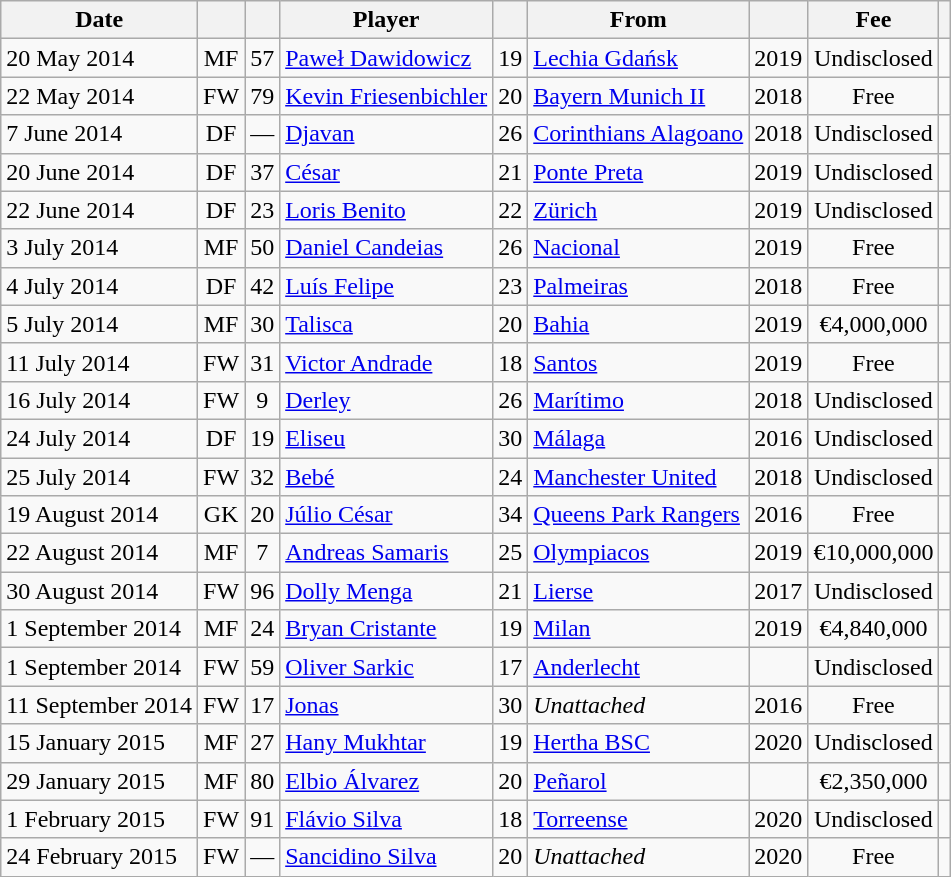<table class="wikitable sortable" style="text-align:center;">
<tr>
<th>Date</th>
<th></th>
<th></th>
<th>Player</th>
<th></th>
<th>From</th>
<th></th>
<th>Fee</th>
<th></th>
</tr>
<tr>
<td align=left>20 May 2014</td>
<td>MF</td>
<td>57</td>
<td align=left> <a href='#'>Paweł Dawidowicz</a></td>
<td>19</td>
<td align=left> <a href='#'>Lechia Gdańsk</a></td>
<td>2019</td>
<td>Undisclosed</td>
<td></td>
</tr>
<tr>
<td align=left>22 May 2014</td>
<td>FW</td>
<td>79</td>
<td align=left> <a href='#'>Kevin Friesenbichler</a></td>
<td>20</td>
<td align=left> <a href='#'>Bayern Munich II</a></td>
<td>2018</td>
<td>Free</td>
<td></td>
</tr>
<tr>
<td align=left>7 June 2014</td>
<td>DF</td>
<td>—</td>
<td align=left> <a href='#'>Djavan</a></td>
<td>26</td>
<td align=left> <a href='#'>Corinthians Alagoano</a></td>
<td>2018</td>
<td>Undisclosed</td>
<td></td>
</tr>
<tr>
<td align=left>20 June 2014</td>
<td>DF</td>
<td>37</td>
<td align=left> <a href='#'>César</a></td>
<td>21</td>
<td align=left> <a href='#'>Ponte Preta</a></td>
<td>2019</td>
<td>Undisclosed</td>
<td></td>
</tr>
<tr>
<td align=left>22 June 2014</td>
<td>DF</td>
<td>23</td>
<td align=left> <a href='#'>Loris Benito</a></td>
<td>22</td>
<td align=left> <a href='#'>Zürich</a></td>
<td>2019</td>
<td>Undisclosed</td>
<td></td>
</tr>
<tr>
<td align=left>3 July 2014</td>
<td>MF</td>
<td>50</td>
<td align=left> <a href='#'>Daniel Candeias</a></td>
<td>26</td>
<td align=left> <a href='#'>Nacional</a></td>
<td>2019</td>
<td>Free</td>
<td></td>
</tr>
<tr>
<td align=left>4 July 2014</td>
<td>DF</td>
<td>42</td>
<td align=left> <a href='#'>Luís Felipe</a></td>
<td>23</td>
<td align=left> <a href='#'>Palmeiras</a></td>
<td>2018</td>
<td>Free</td>
<td></td>
</tr>
<tr>
<td align=left>5 July 2014</td>
<td>MF</td>
<td>30</td>
<td align=left> <a href='#'>Talisca</a></td>
<td>20</td>
<td align=left> <a href='#'>Bahia</a></td>
<td>2019</td>
<td>€4,000,000</td>
<td></td>
</tr>
<tr>
<td align=left>11 July 2014</td>
<td>FW</td>
<td>31</td>
<td align=left> <a href='#'>Victor Andrade</a></td>
<td>18</td>
<td align=left> <a href='#'>Santos</a></td>
<td>2019</td>
<td>Free</td>
<td></td>
</tr>
<tr>
<td align=left>16 July 2014</td>
<td>FW</td>
<td>9</td>
<td align=left> <a href='#'>Derley</a></td>
<td>26</td>
<td align=left> <a href='#'>Marítimo</a></td>
<td>2018</td>
<td>Undisclosed</td>
<td></td>
</tr>
<tr>
<td align=left>24 July 2014</td>
<td>DF</td>
<td>19</td>
<td align=left> <a href='#'>Eliseu</a></td>
<td>30</td>
<td align=left> <a href='#'>Málaga</a></td>
<td>2016</td>
<td>Undisclosed</td>
<td></td>
</tr>
<tr>
<td align=left>25 July 2014</td>
<td>FW</td>
<td>32</td>
<td align=left> <a href='#'>Bebé</a></td>
<td>24</td>
<td align=left> <a href='#'>Manchester United</a></td>
<td>2018</td>
<td>Undisclosed</td>
<td></td>
</tr>
<tr>
<td align=left>19 August 2014</td>
<td>GK</td>
<td>20</td>
<td align=left> <a href='#'>Júlio César</a></td>
<td>34</td>
<td align=left> <a href='#'>Queens Park Rangers</a></td>
<td>2016</td>
<td>Free</td>
<td></td>
</tr>
<tr>
<td align=left>22 August 2014</td>
<td>MF</td>
<td>7</td>
<td align=left> <a href='#'>Andreas Samaris</a></td>
<td>25</td>
<td align=left> <a href='#'>Olympiacos</a></td>
<td>2019</td>
<td>€10,000,000</td>
<td></td>
</tr>
<tr>
<td align=left>30 August 2014</td>
<td>FW</td>
<td>96</td>
<td align=left> <a href='#'>Dolly Menga</a></td>
<td>21</td>
<td align=left> <a href='#'>Lierse</a></td>
<td>2017</td>
<td>Undisclosed</td>
<td></td>
</tr>
<tr>
<td align=left>1 September 2014</td>
<td>MF</td>
<td>24</td>
<td align=left> <a href='#'>Bryan Cristante</a></td>
<td>19</td>
<td align=left> <a href='#'>Milan</a></td>
<td>2019</td>
<td>€4,840,000</td>
<td></td>
</tr>
<tr>
<td align=left>1 September 2014</td>
<td>FW</td>
<td>59</td>
<td align=left> <a href='#'>Oliver Sarkic</a></td>
<td>17</td>
<td align=left> <a href='#'>Anderlecht</a></td>
<td></td>
<td>Undisclosed</td>
<td></td>
</tr>
<tr>
<td align=left>11 September 2014</td>
<td>FW</td>
<td>17</td>
<td align=left> <a href='#'>Jonas</a></td>
<td>30</td>
<td align=left><em>Unattached</em></td>
<td>2016</td>
<td>Free</td>
<td></td>
</tr>
<tr>
<td align=left>15 January 2015</td>
<td>MF</td>
<td>27</td>
<td align=left> <a href='#'>Hany Mukhtar</a></td>
<td>19</td>
<td align=left> <a href='#'>Hertha BSC</a></td>
<td>2020</td>
<td>Undisclosed</td>
<td></td>
</tr>
<tr>
<td align=left>29 January 2015</td>
<td>MF</td>
<td>80</td>
<td align=left> <a href='#'>Elbio Álvarez</a></td>
<td>20</td>
<td align=left> <a href='#'>Peñarol</a></td>
<td></td>
<td>€2,350,000</td>
<td></td>
</tr>
<tr>
<td align=left>1 February 2015</td>
<td>FW</td>
<td>91</td>
<td align=left> <a href='#'>Flávio Silva</a></td>
<td>18</td>
<td align=left> <a href='#'>Torreense</a></td>
<td>2020</td>
<td>Undisclosed</td>
<td></td>
</tr>
<tr>
<td align=left>24 February 2015</td>
<td>FW</td>
<td>—</td>
<td align=left> <a href='#'>Sancidino Silva</a></td>
<td>20</td>
<td align=left><em>Unattached</em></td>
<td>2020</td>
<td>Free</td>
<td></td>
</tr>
</table>
